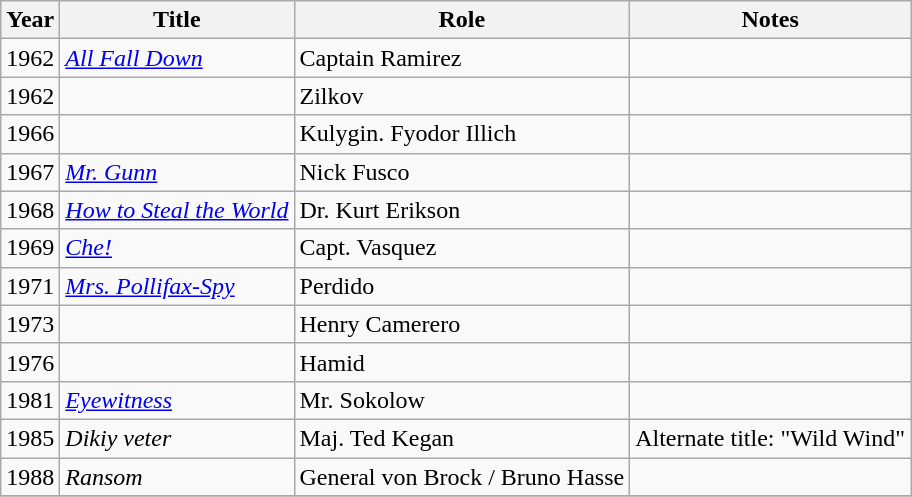<table class="wikitable sortable">
<tr>
<th>Year</th>
<th>Title</th>
<th>Role</th>
<th class="unsortable">Notes</th>
</tr>
<tr>
<td>1962</td>
<td><em><a href='#'>All Fall Down</a></em></td>
<td>Captain Ramirez</td>
<td></td>
</tr>
<tr>
<td>1962</td>
<td><em></em></td>
<td>Zilkov</td>
<td></td>
</tr>
<tr>
<td>1966</td>
<td><em></em></td>
<td>Kulygin. Fyodor Illich</td>
<td></td>
</tr>
<tr>
<td>1967</td>
<td><em><a href='#'>Mr. Gunn</a></em></td>
<td>Nick Fusco</td>
<td></td>
</tr>
<tr>
<td>1968</td>
<td><em><a href='#'>How to Steal the World</a></em></td>
<td>Dr. Kurt Erikson</td>
<td></td>
</tr>
<tr>
<td>1969</td>
<td><em><a href='#'>Che!</a></em></td>
<td>Capt. Vasquez</td>
<td></td>
</tr>
<tr>
<td>1971</td>
<td><em><a href='#'>Mrs. Pollifax-Spy</a></em></td>
<td>Perdido</td>
<td></td>
</tr>
<tr>
<td>1973</td>
<td><em></em></td>
<td>Henry Camerero</td>
<td></td>
</tr>
<tr>
<td>1976</td>
<td><em></em></td>
<td>Hamid</td>
<td></td>
</tr>
<tr>
<td>1981</td>
<td><em><a href='#'>Eyewitness</a></em></td>
<td>Mr. Sokolow</td>
<td></td>
</tr>
<tr>
<td>1985</td>
<td><em>Dikiy veter</em></td>
<td>Maj. Ted Kegan</td>
<td>Alternate title: "Wild Wind"</td>
</tr>
<tr>
<td>1988</td>
<td><em>Ransom</em></td>
<td>General von Brock / Bruno Hasse</td>
<td></td>
</tr>
<tr>
</tr>
</table>
